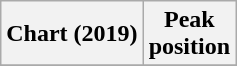<table class="wikitable plainrowheaders">
<tr>
<th scope="col">Chart (2019)</th>
<th scope="col">Peak<br>position</th>
</tr>
<tr>
</tr>
</table>
